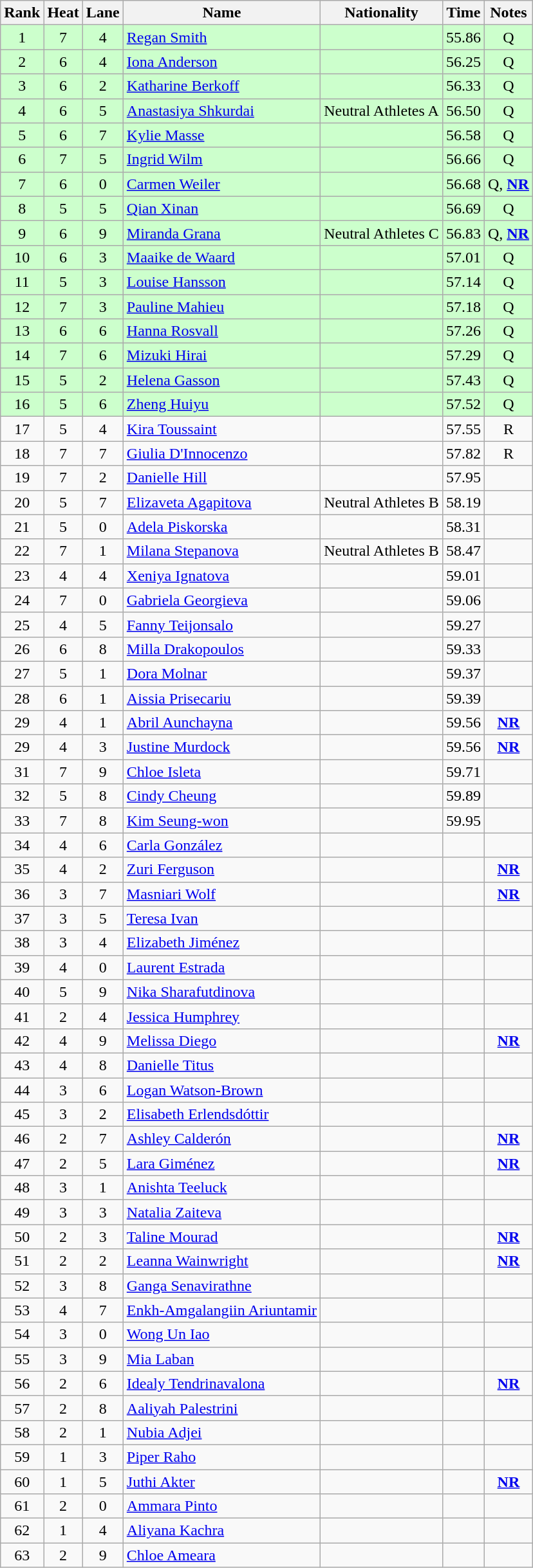<table class="wikitable sortable" style="text-align:center">
<tr>
<th>Rank</th>
<th>Heat</th>
<th>Lane</th>
<th>Name</th>
<th>Nationality</th>
<th>Time</th>
<th>Notes</th>
</tr>
<tr bgcolor=ccffcc>
<td>1</td>
<td>7</td>
<td>4</td>
<td align=left><a href='#'>Regan Smith</a></td>
<td align=left></td>
<td>55.86</td>
<td>Q</td>
</tr>
<tr bgcolor=ccffcc>
<td>2</td>
<td>6</td>
<td>4</td>
<td align=left><a href='#'>Iona Anderson</a></td>
<td align=left></td>
<td>56.25</td>
<td>Q</td>
</tr>
<tr bgcolor=ccffcc>
<td>3</td>
<td>6</td>
<td>2</td>
<td align=left><a href='#'>Katharine Berkoff</a></td>
<td align=left></td>
<td>56.33</td>
<td>Q</td>
</tr>
<tr bgcolor=ccffcc>
<td>4</td>
<td>6</td>
<td>5</td>
<td align=left><a href='#'>Anastasiya Shkurdai</a></td>
<td align=left> Neutral Athletes A</td>
<td>56.50</td>
<td>Q</td>
</tr>
<tr bgcolor=ccffcc>
<td>5</td>
<td>6</td>
<td>7</td>
<td align=left><a href='#'>Kylie Masse</a></td>
<td align=left></td>
<td>56.58</td>
<td>Q</td>
</tr>
<tr bgcolor=ccffcc>
<td>6</td>
<td>7</td>
<td>5</td>
<td align=left><a href='#'>Ingrid Wilm</a></td>
<td align=left></td>
<td>56.66</td>
<td>Q</td>
</tr>
<tr bgcolor=ccffcc>
<td>7</td>
<td>6</td>
<td>0</td>
<td align=left><a href='#'>Carmen Weiler</a></td>
<td align=left></td>
<td>56.68</td>
<td>Q, <strong><a href='#'>NR</a></strong></td>
</tr>
<tr bgcolor=ccffcc>
<td>8</td>
<td>5</td>
<td>5</td>
<td align=left><a href='#'>Qian Xinan</a></td>
<td align=left></td>
<td>56.69</td>
<td>Q</td>
</tr>
<tr bgcolor=ccffcc>
<td>9</td>
<td>6</td>
<td>9</td>
<td align=left><a href='#'>Miranda Grana</a></td>
<td align=left> Neutral Athletes C</td>
<td>56.83</td>
<td>Q, <strong><a href='#'>NR</a></strong></td>
</tr>
<tr bgcolor=ccffcc>
<td>10</td>
<td>6</td>
<td>3</td>
<td align=left><a href='#'>Maaike de Waard</a></td>
<td align=left></td>
<td>57.01</td>
<td>Q</td>
</tr>
<tr bgcolor=ccffcc>
<td>11</td>
<td>5</td>
<td>3</td>
<td align=left><a href='#'>Louise Hansson</a></td>
<td align=left></td>
<td>57.14</td>
<td>Q</td>
</tr>
<tr bgcolor=ccffcc>
<td>12</td>
<td>7</td>
<td>3</td>
<td align=left><a href='#'>Pauline Mahieu</a></td>
<td align=left></td>
<td>57.18</td>
<td>Q</td>
</tr>
<tr bgcolor=ccffcc>
<td>13</td>
<td>6</td>
<td>6</td>
<td align=left><a href='#'>Hanna Rosvall</a></td>
<td align=left></td>
<td>57.26</td>
<td>Q</td>
</tr>
<tr bgcolor=ccffcc>
<td>14</td>
<td>7</td>
<td>6</td>
<td align=left><a href='#'>Mizuki Hirai</a></td>
<td align=left></td>
<td>57.29</td>
<td>Q</td>
</tr>
<tr bgcolor=ccffcc>
<td>15</td>
<td>5</td>
<td>2</td>
<td align=left><a href='#'>Helena Gasson</a></td>
<td align=left></td>
<td>57.43</td>
<td>Q</td>
</tr>
<tr bgcolor=ccffcc>
<td>16</td>
<td>5</td>
<td>6</td>
<td align=left><a href='#'>Zheng Huiyu</a></td>
<td align=left></td>
<td>57.52</td>
<td>Q</td>
</tr>
<tr>
<td>17</td>
<td>5</td>
<td>4</td>
<td align=left><a href='#'>Kira Toussaint</a></td>
<td align=left></td>
<td>57.55</td>
<td>R</td>
</tr>
<tr>
<td>18</td>
<td>7</td>
<td>7</td>
<td align=left><a href='#'>Giulia D'Innocenzo</a></td>
<td align=left></td>
<td>57.82</td>
<td>R</td>
</tr>
<tr>
<td>19</td>
<td>7</td>
<td>2</td>
<td align=left><a href='#'>Danielle Hill</a></td>
<td align=left></td>
<td>57.95</td>
<td></td>
</tr>
<tr>
<td>20</td>
<td>5</td>
<td>7</td>
<td align=left><a href='#'>Elizaveta Agapitova</a></td>
<td align=left> Neutral Athletes B</td>
<td>58.19</td>
<td></td>
</tr>
<tr>
<td>21</td>
<td>5</td>
<td>0</td>
<td align=left><a href='#'>Adela Piskorska</a></td>
<td align=left></td>
<td>58.31</td>
<td></td>
</tr>
<tr>
<td>22</td>
<td>7</td>
<td>1</td>
<td align=left><a href='#'>Milana Stepanova</a></td>
<td align=left> Neutral Athletes B</td>
<td>58.47</td>
<td></td>
</tr>
<tr>
<td>23</td>
<td>4</td>
<td>4</td>
<td align=left><a href='#'>Xeniya Ignatova</a></td>
<td align=left></td>
<td>59.01</td>
<td></td>
</tr>
<tr>
<td>24</td>
<td>7</td>
<td>0</td>
<td align=left><a href='#'>Gabriela Georgieva</a></td>
<td align=left></td>
<td>59.06</td>
<td></td>
</tr>
<tr>
<td>25</td>
<td>4</td>
<td>5</td>
<td align=left><a href='#'>Fanny Teijonsalo</a></td>
<td align=left></td>
<td>59.27</td>
<td></td>
</tr>
<tr>
<td>26</td>
<td>6</td>
<td>8</td>
<td align=left><a href='#'>Milla Drakopoulos</a></td>
<td align=left></td>
<td>59.33</td>
<td></td>
</tr>
<tr>
<td>27</td>
<td>5</td>
<td>1</td>
<td align=left><a href='#'>Dora Molnar</a></td>
<td align=left></td>
<td>59.37</td>
<td></td>
</tr>
<tr>
<td>28</td>
<td>6</td>
<td>1</td>
<td align=left><a href='#'>Aissia Prisecariu</a></td>
<td align=left></td>
<td>59.39</td>
<td></td>
</tr>
<tr>
<td>29</td>
<td>4</td>
<td>1</td>
<td align=left><a href='#'>Abril Aunchayna</a></td>
<td align=left></td>
<td>59.56</td>
<td><strong><a href='#'>NR</a></strong></td>
</tr>
<tr>
<td>29</td>
<td>4</td>
<td>3</td>
<td align=left><a href='#'>Justine Murdock</a></td>
<td align=left></td>
<td>59.56</td>
<td><strong><a href='#'>NR</a></strong></td>
</tr>
<tr>
<td>31</td>
<td>7</td>
<td>9</td>
<td align=left><a href='#'>Chloe Isleta</a></td>
<td align=left></td>
<td>59.71</td>
<td></td>
</tr>
<tr>
<td>32</td>
<td>5</td>
<td>8</td>
<td align=left><a href='#'>Cindy Cheung</a></td>
<td align=left></td>
<td>59.89</td>
<td></td>
</tr>
<tr>
<td>33</td>
<td>7</td>
<td>8</td>
<td align=left><a href='#'>Kim Seung-won</a></td>
<td align=left></td>
<td>59.95</td>
<td></td>
</tr>
<tr>
<td>34</td>
<td>4</td>
<td>6</td>
<td align=left><a href='#'>Carla González</a></td>
<td align=left></td>
<td></td>
<td></td>
</tr>
<tr>
<td>35</td>
<td>4</td>
<td>2</td>
<td align=left><a href='#'>Zuri Ferguson</a></td>
<td align=left></td>
<td></td>
<td><strong><a href='#'>NR</a></strong></td>
</tr>
<tr>
<td>36</td>
<td>3</td>
<td>7</td>
<td align=left><a href='#'>Masniari Wolf</a></td>
<td align=left></td>
<td></td>
<td><strong><a href='#'>NR</a></strong></td>
</tr>
<tr>
<td>37</td>
<td>3</td>
<td>5</td>
<td align=left><a href='#'>Teresa Ivan</a></td>
<td align=left></td>
<td></td>
<td></td>
</tr>
<tr>
<td>38</td>
<td>3</td>
<td>4</td>
<td align=left><a href='#'>Elizabeth Jiménez</a></td>
<td align=left></td>
<td></td>
<td></td>
</tr>
<tr>
<td>39</td>
<td>4</td>
<td>0</td>
<td align=left><a href='#'>Laurent Estrada</a></td>
<td align=left></td>
<td></td>
<td></td>
</tr>
<tr>
<td>40</td>
<td>5</td>
<td>9</td>
<td align=left><a href='#'>Nika Sharafutdinova</a></td>
<td align=left></td>
<td></td>
<td></td>
</tr>
<tr>
<td>41</td>
<td>2</td>
<td>4</td>
<td align=left><a href='#'>Jessica Humphrey</a></td>
<td align=left></td>
<td></td>
<td></td>
</tr>
<tr>
<td>42</td>
<td>4</td>
<td>9</td>
<td align=left><a href='#'>Melissa Diego</a></td>
<td align=left></td>
<td></td>
<td><strong><a href='#'>NR</a></strong></td>
</tr>
<tr>
<td>43</td>
<td>4</td>
<td>8</td>
<td align=left><a href='#'>Danielle Titus</a></td>
<td align=left></td>
<td></td>
<td></td>
</tr>
<tr>
<td>44</td>
<td>3</td>
<td>6</td>
<td align=left><a href='#'>Logan Watson-Brown</a></td>
<td align=left></td>
<td></td>
<td></td>
</tr>
<tr>
<td>45</td>
<td>3</td>
<td>2</td>
<td align=left><a href='#'>Elisabeth Erlendsdóttir</a></td>
<td align=left></td>
<td></td>
<td></td>
</tr>
<tr>
<td>46</td>
<td>2</td>
<td>7</td>
<td align=left><a href='#'>Ashley Calderón</a></td>
<td align=left></td>
<td></td>
<td><strong><a href='#'>NR</a></strong></td>
</tr>
<tr>
<td>47</td>
<td>2</td>
<td>5</td>
<td align=left><a href='#'>Lara Giménez</a></td>
<td align=left></td>
<td></td>
<td><strong><a href='#'>NR</a></strong></td>
</tr>
<tr>
<td>48</td>
<td>3</td>
<td>1</td>
<td align=left><a href='#'>Anishta Teeluck</a></td>
<td align=left></td>
<td></td>
<td></td>
</tr>
<tr>
<td>49</td>
<td>3</td>
<td>3</td>
<td align=left><a href='#'>Natalia Zaiteva</a></td>
<td align=left></td>
<td></td>
<td></td>
</tr>
<tr>
<td>50</td>
<td>2</td>
<td>3</td>
<td align=left><a href='#'>Taline Mourad</a></td>
<td align=left></td>
<td></td>
<td><strong><a href='#'>NR</a></strong></td>
</tr>
<tr>
<td>51</td>
<td>2</td>
<td>2</td>
<td align=left><a href='#'>Leanna Wainwright</a></td>
<td align=left></td>
<td></td>
<td><strong><a href='#'>NR</a></strong></td>
</tr>
<tr>
<td>52</td>
<td>3</td>
<td>8</td>
<td align=left><a href='#'>Ganga Senavirathne</a></td>
<td align=left></td>
<td></td>
<td></td>
</tr>
<tr>
<td>53</td>
<td>4</td>
<td>7</td>
<td align=left><a href='#'>Enkh-Amgalangiin Ariuntamir</a></td>
<td align=left></td>
<td></td>
<td></td>
</tr>
<tr>
<td>54</td>
<td>3</td>
<td>0</td>
<td align=left><a href='#'>Wong Un Iao</a></td>
<td align=left></td>
<td></td>
<td></td>
</tr>
<tr>
<td>55</td>
<td>3</td>
<td>9</td>
<td align=left><a href='#'>Mia Laban</a></td>
<td align=left></td>
<td></td>
<td></td>
</tr>
<tr>
<td>56</td>
<td>2</td>
<td>6</td>
<td align=left><a href='#'>Idealy Tendrinavalona</a></td>
<td align=left></td>
<td></td>
<td><strong><a href='#'>NR</a></strong></td>
</tr>
<tr>
<td>57</td>
<td>2</td>
<td>8</td>
<td align=left><a href='#'>Aaliyah Palestrini</a></td>
<td align=left></td>
<td></td>
<td></td>
</tr>
<tr>
<td>58</td>
<td>2</td>
<td>1</td>
<td align=left><a href='#'>Nubia Adjei</a></td>
<td align=left></td>
<td></td>
<td></td>
</tr>
<tr>
<td>59</td>
<td>1</td>
<td>3</td>
<td align=left><a href='#'>Piper Raho</a></td>
<td align=left></td>
<td></td>
<td></td>
</tr>
<tr>
<td>60</td>
<td>1</td>
<td>5</td>
<td align=left><a href='#'>Juthi Akter</a></td>
<td align=left></td>
<td></td>
<td><strong><a href='#'>NR</a></strong></td>
</tr>
<tr>
<td>61</td>
<td>2</td>
<td>0</td>
<td align=left><a href='#'>Ammara Pinto</a></td>
<td align=left></td>
<td></td>
<td></td>
</tr>
<tr>
<td>62</td>
<td>1</td>
<td>4</td>
<td align=left><a href='#'>Aliyana Kachra</a></td>
<td align=left></td>
<td></td>
<td></td>
</tr>
<tr>
<td>63</td>
<td>2</td>
<td>9</td>
<td align=left><a href='#'>Chloe Ameara</a></td>
<td align=left></td>
<td></td>
<td></td>
</tr>
</table>
